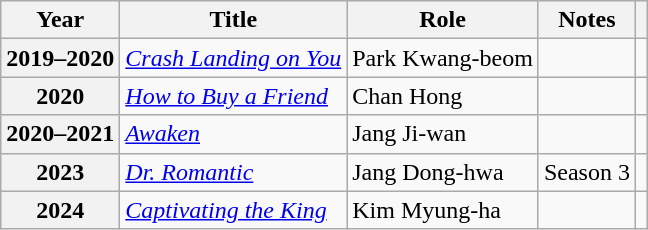<table class="wikitable  plainrowheaders">
<tr>
<th scope="col">Year</th>
<th scope="col">Title</th>
<th scope="col">Role</th>
<th>Notes</th>
<th scope="col" class="unsortable"></th>
</tr>
<tr>
<th scope="row" rowspan=1>2019–2020</th>
<td><em><a href='#'>Crash Landing on You</a></em></td>
<td>Park Kwang-beom</td>
<td></td>
<td style="text-align:center"></td>
</tr>
<tr>
<th scope="row">2020</th>
<td><em><a href='#'>How to Buy a Friend</a></em></td>
<td>Chan Hong</td>
<td></td>
<td style="text-align:center"></td>
</tr>
<tr>
<th scope="row">2020–2021</th>
<td><em><a href='#'>Awaken</a></em></td>
<td>Jang Ji-wan</td>
<td></td>
<td style="text-align:center"></td>
</tr>
<tr>
<th scope="row">2023</th>
<td><em><a href='#'>Dr. Romantic</a></em></td>
<td>Jang Dong-hwa</td>
<td>Season 3</td>
<td style="text-align:center"></td>
</tr>
<tr>
<th scope="row">2024</th>
<td><em><a href='#'>Captivating the King</a></em></td>
<td>Kim Myung-ha</td>
<td></td>
<td style="text-align:center"></td>
</tr>
</table>
